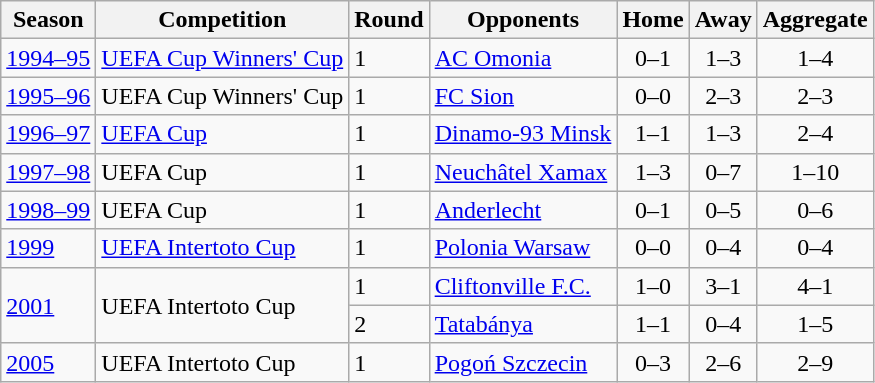<table class="wikitable">
<tr>
<th>Season</th>
<th>Competition</th>
<th>Round</th>
<th>Opponents</th>
<th>Home</th>
<th>Away</th>
<th>Aggregate</th>
</tr>
<tr>
<td><a href='#'>1994–95</a></td>
<td><a href='#'>UEFA Cup Winners' Cup</a></td>
<td>1</td>
<td> <a href='#'>AC Omonia</a></td>
<td align=center>0–1</td>
<td align=center>1–3</td>
<td align=center>1–4</td>
</tr>
<tr>
<td><a href='#'>1995–96</a></td>
<td>UEFA Cup Winners' Cup</td>
<td>1</td>
<td> <a href='#'>FC Sion</a></td>
<td align=center>0–0</td>
<td align=center>2–3</td>
<td align=center>2–3</td>
</tr>
<tr>
<td><a href='#'>1996–97</a></td>
<td><a href='#'>UEFA Cup</a></td>
<td>1</td>
<td> <a href='#'>Dinamo-93 Minsk</a></td>
<td align=center>1–1</td>
<td align=center>1–3</td>
<td align=center>2–4</td>
</tr>
<tr>
<td><a href='#'>1997–98</a></td>
<td>UEFA Cup</td>
<td>1</td>
<td> <a href='#'>Neuchâtel Xamax</a></td>
<td align=center>1–3</td>
<td align=center>0–7</td>
<td align=center>1–10</td>
</tr>
<tr>
<td><a href='#'>1998–99</a></td>
<td>UEFA Cup</td>
<td>1</td>
<td> <a href='#'>Anderlecht</a></td>
<td align=center>0–1</td>
<td align=center>0–5</td>
<td align=center>0–6</td>
</tr>
<tr>
<td><a href='#'>1999</a></td>
<td><a href='#'>UEFA Intertoto Cup</a></td>
<td>1</td>
<td> <a href='#'>Polonia Warsaw</a></td>
<td align=center>0–0</td>
<td align=center>0–4</td>
<td align=center>0–4</td>
</tr>
<tr>
<td rowspan="2"><a href='#'>2001</a></td>
<td rowspan="2">UEFA Intertoto Cup</td>
<td>1</td>
<td> <a href='#'>Cliftonville F.C.</a></td>
<td align=center>1–0</td>
<td align=center>3–1</td>
<td align=center>4–1</td>
</tr>
<tr>
<td>2</td>
<td> <a href='#'>Tatabánya</a></td>
<td align=center>1–1</td>
<td align=center>0–4</td>
<td align=center>1–5</td>
</tr>
<tr>
<td><a href='#'>2005</a></td>
<td>UEFA Intertoto Cup</td>
<td>1</td>
<td> <a href='#'>Pogoń Szczecin</a></td>
<td align=center>0–3</td>
<td align=center>2–6</td>
<td align=center>2–9</td>
</tr>
</table>
